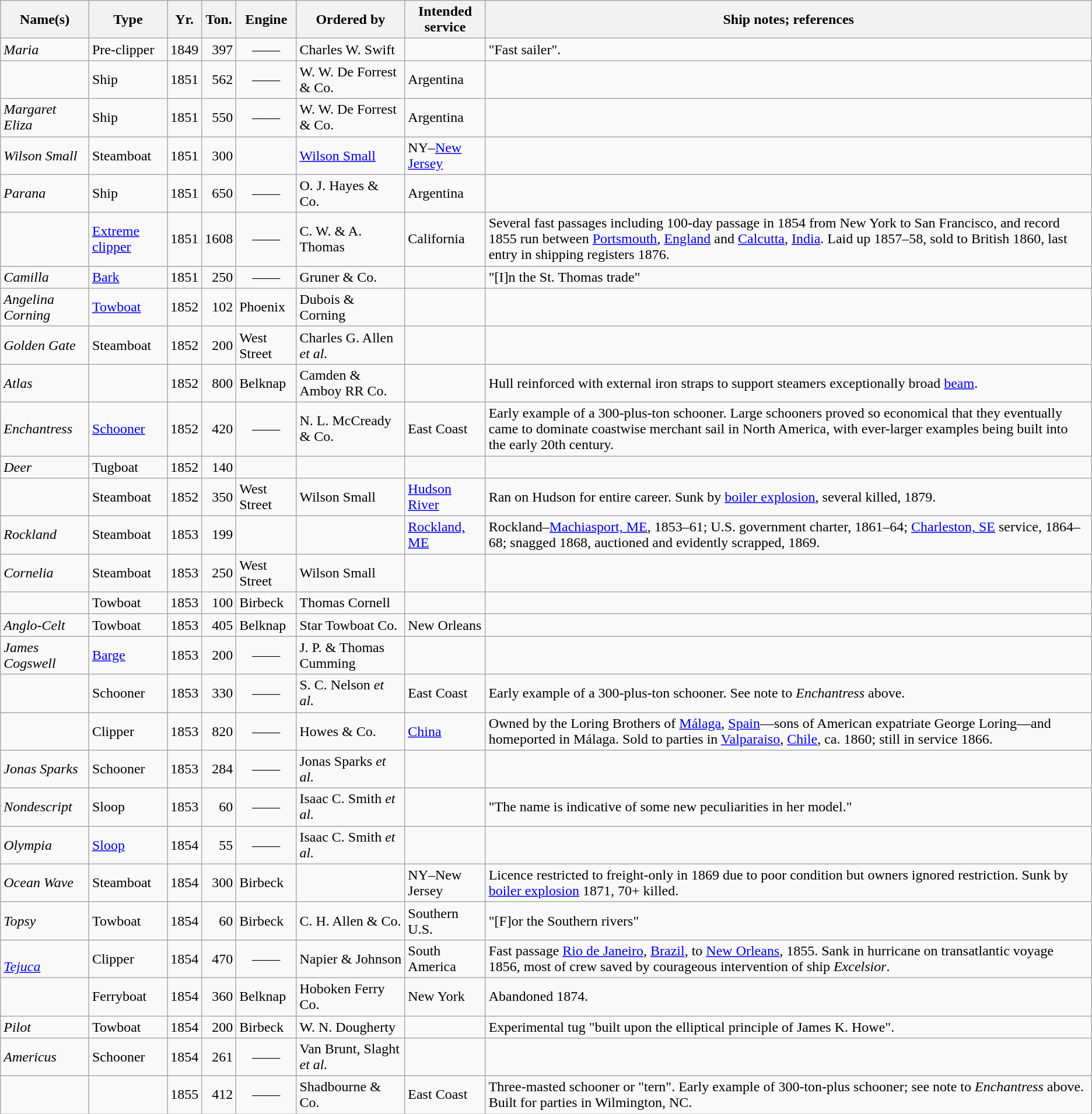<table class="wikitable sortable">
<tr>
<th align="left">Name(s)</th>
<th align="center">Type</th>
<th align="center">Yr.<br></th>
<th align="center">Ton.<br></th>
<th align="center">Engine </th>
<th align="center">Ordered by</th>
<th align="center">Intended service</th>
<th align="center">Ship notes; references</th>
</tr>
<tr align="left">
<td><em>Maria</em></td>
<td>Pre-clipper</td>
<td align="center">1849</td>
<td align="right">397</td>
<td align="center">——</td>
<td>Charles W. Swift</td>
<td></td>
<td>"Fast sailer".</td>
</tr>
<tr align="left">
<td></td>
<td>Ship</td>
<td align="center">1851</td>
<td align="right">562</td>
<td align="center">——</td>
<td>W. W. De Forrest & Co.</td>
<td>Argentina</td>
<td></td>
</tr>
<tr align="left">
<td><em>Margaret Eliza</em></td>
<td>Ship</td>
<td align="center">1851</td>
<td align="right">550</td>
<td align="center">——</td>
<td>W. W. De Forrest & Co.</td>
<td>Argentina</td>
<td></td>
</tr>
<tr align="left">
<td><em>Wilson Small</em></td>
<td>Steamboat</td>
<td align="center">1851</td>
<td align="right">300</td>
<td></td>
<td><a href='#'>Wilson Small</a></td>
<td>NY–<a href='#'>New Jersey</a></td>
<td></td>
</tr>
<tr align="left">
<td><em>Parana</em></td>
<td>Ship</td>
<td align="center">1851</td>
<td align="right">650</td>
<td align="center">——</td>
<td>O. J. Hayes & Co.</td>
<td>Argentina</td>
<td></td>
</tr>
<tr align="left">
<td sortvalue=Hurricane><br> </td>
<td><a href='#'>Extreme clipper</a></td>
<td align="center">1851</td>
<td align="right">1608</td>
<td align="center">——</td>
<td>C. W. & A. Thomas</td>
<td>California</td>
<td> Several fast passages including 100-day passage in 1854 from New York to San Francisco, and record 1855 run between <a href='#'>Portsmouth</a>, <a href='#'>England</a> and <a href='#'>Calcutta</a>, <a href='#'>India</a>. Laid up 1857–58, sold to British 1860, last entry in shipping registers 1876.</td>
</tr>
<tr align="left">
<td><em>Camilla</em></td>
<td><a href='#'>Bark</a></td>
<td align="center">1851</td>
<td align="right">250</td>
<td align="center">——</td>
<td>Gruner & Co.</td>
<td></td>
<td>"[I]n the St. Thomas trade"</td>
</tr>
<tr align="left">
<td><em>Angelina Corning</em></td>
<td><a href='#'>Towboat</a></td>
<td align="center">1852</td>
<td align="right">102</td>
<td>Phoenix</td>
<td>Dubois & Corning</td>
<td></td>
<td></td>
</tr>
<tr align="left">
<td><em>Golden Gate</em></td>
<td>Steamboat</td>
<td align="center">1852</td>
<td align="right">200</td>
<td>West Street</td>
<td>Charles G. Allen <em>et al.</em></td>
<td></td>
<td></td>
</tr>
<tr align="left">
<td><em>Atlas</em></td>
<td></td>
<td align="center">1852</td>
<td align="right">800</td>
<td>Belknap</td>
<td>Camden & Amboy RR Co.</td>
<td></td>
<td> Hull reinforced with external iron straps to support steamers exceptionally broad <a href='#'>beam</a>.</td>
</tr>
<tr align="left">
<td><em>Enchantress</em></td>
<td><a href='#'>Schooner</a></td>
<td align="center">1852</td>
<td align="right">420</td>
<td align="center">——</td>
<td>N. L. McCready & Co.</td>
<td>East Coast</td>
<td> Early example of a 300-plus-ton schooner. Large schooners proved so economical that they eventually came to dominate coastwise merchant sail in North America, with ever-larger examples being built into the early 20th century.</td>
</tr>
<tr align="left">
<td><em>Deer</em></td>
<td>Tugboat</td>
<td align="center">1852</td>
<td align="right">140</td>
<td></td>
<td></td>
<td></td>
<td></td>
</tr>
<tr align="left">
<td></td>
<td>Steamboat</td>
<td align="center">1852</td>
<td align="right">350</td>
<td>West Street</td>
<td>Wilson Small</td>
<td><a href='#'>Hudson River</a></td>
<td> Ran on Hudson for entire career. Sunk by <a href='#'>boiler explosion</a>,  several killed, 1879.</td>
</tr>
<tr align="left">
<td><em>Rockland</em></td>
<td>Steamboat</td>
<td align="center">1853</td>
<td align="right">199</td>
<td></td>
<td></td>
<td><a href='#'>Rockland, ME</a></td>
<td> Rockland–<a href='#'>Machiasport, ME</a>, 1853–61; U.S. government charter, 1861–64; <a href='#'>Charleston, SE</a> service, 1864–68; snagged 1868, auctioned and evidently scrapped, 1869.</td>
</tr>
<tr align="left">
<td><em>Cornelia</em></td>
<td>Steamboat</td>
<td align="center">1853</td>
<td align="right">250</td>
<td>West Street</td>
<td>Wilson Small</td>
<td></td>
<td></td>
</tr>
<tr align="left">
<td></td>
<td>Towboat</td>
<td align="center">1853</td>
<td align="right">100</td>
<td>Birbeck</td>
<td>Thomas Cornell</td>
<td></td>
<td></td>
</tr>
<tr align="left">
<td><em>Anglo-Celt</em></td>
<td>Towboat</td>
<td align="center">1853</td>
<td align="right">405</td>
<td>Belknap</td>
<td>Star Towboat Co.</td>
<td>New Orleans</td>
<td></td>
</tr>
<tr align="left">
<td><em>James Cogswell</em></td>
<td><a href='#'>Barge</a></td>
<td align="center">1853</td>
<td align="right">200</td>
<td align="center">——</td>
<td>J. P. & Thomas Cumming</td>
<td></td>
<td></td>
</tr>
<tr align="left">
<td></td>
<td>Schooner</td>
<td align="center">1853</td>
<td align="right">330</td>
<td align="center">——</td>
<td>S. C. Nelson <em>et al.</em></td>
<td>East Coast</td>
<td> Early example of a 300-plus-ton schooner. See note to <em>Enchantress</em> above.</td>
</tr>
<tr align="left">
<td sortvalue=Gravina><br> </td>
<td>Clipper</td>
<td align="center">1853</td>
<td align="right">820</td>
<td align="center">——</td>
<td>Howes & Co.</td>
<td><a href='#'>China</a></td>
<td> Owned by the Loring Brothers of <a href='#'>Málaga</a>, <a href='#'>Spain</a>—sons of American expatriate George Loring—and homeported in Málaga. Sold to parties in <a href='#'>Valparaiso</a>, <a href='#'>Chile</a>, ca. 1860; still in service 1866.</td>
</tr>
<tr align="left">
<td><em>Jonas Sparks</em></td>
<td>Schooner</td>
<td align="center">1853</td>
<td align="right">284</td>
<td align="center">——</td>
<td>Jonas Sparks <em>et al.</em></td>
<td></td>
<td></td>
</tr>
<tr align="left">
<td><em>Nondescript</em></td>
<td>Sloop</td>
<td align="center">1853</td>
<td align="right">60</td>
<td align="center">——</td>
<td>Isaac C. Smith <em>et al.</em></td>
<td></td>
<td>"The name is indicative of some new peculiarities in her model."</td>
</tr>
<tr align="left">
<td><em>Olympia</em></td>
<td><a href='#'>Sloop</a></td>
<td align="center">1854</td>
<td align="right">55</td>
<td align="center">——</td>
<td>Isaac C. Smith <em>et al.</em></td>
<td></td>
<td></td>
</tr>
<tr align="left">
<td><em>Ocean Wave</em></td>
<td>Steamboat</td>
<td align="center">1854</td>
<td align="right">300</td>
<td>Birbeck</td>
<td></td>
<td>NY–New Jersey</td>
<td> Licence restricted to freight-only in 1869 due to poor condition but owners ignored restriction. Sunk by <a href='#'>boiler explosion</a> 1871, 70+ killed.</td>
</tr>
<tr align="left">
<td><em>Topsy</em></td>
<td>Towboat</td>
<td align="center">1854</td>
<td align="right">60</td>
<td>Birbeck</td>
<td>C. H. Allen & Co. </td>
<td>Southern U.S.</td>
<td> "[F]or the Southern rivers"</td>
</tr>
<tr align="left">
<td sortvalue=Tejuca><br> <em><a href='#'>Tejuca</a></em></td>
<td>Clipper</td>
<td align="center">1854</td>
<td align="right">470</td>
<td align="center">——</td>
<td>Napier & Johnson</td>
<td>South America</td>
<td> Fast passage <a href='#'>Rio de Janeiro</a>, <a href='#'>Brazil</a>, to <a href='#'>New Orleans</a>, 1855. Sank in hurricane on transatlantic voyage 1856, most of crew saved by courageous intervention of ship <em>Excelsior</em>.</td>
</tr>
<tr align="left">
<td></td>
<td>Ferryboat</td>
<td align="center">1854</td>
<td align="right">360</td>
<td>Belknap </td>
<td>Hoboken Ferry Co.</td>
<td>New York</td>
<td> Abandoned 1874. </td>
</tr>
<tr align="left">
<td><em>Pilot</em></td>
<td>Towboat</td>
<td align="center">1854</td>
<td align="right">200</td>
<td>Birbeck</td>
<td>W. N. Dougherty</td>
<td></td>
<td> Experimental tug "built upon the elliptical principle of James K. Howe".</td>
</tr>
<tr align="left">
<td><em>Americus</em></td>
<td>Schooner</td>
<td align="center">1854</td>
<td align="right">261</td>
<td align="center">——</td>
<td>Van Brunt, Slaght <em>et al.</em></td>
<td></td>
<td></td>
</tr>
<tr align="left">
<td></td>
<td></td>
<td align="center">1855</td>
<td align="right">412</td>
<td align="center">——</td>
<td>Shadbourne & Co. </td>
<td>East Coast</td>
<td>Three-masted schooner or "tern". Early example of 300-ton-plus schooner; see note to <em>Enchantress</em> above. Built for parties in Wilmington, NC.</td>
</tr>
</table>
